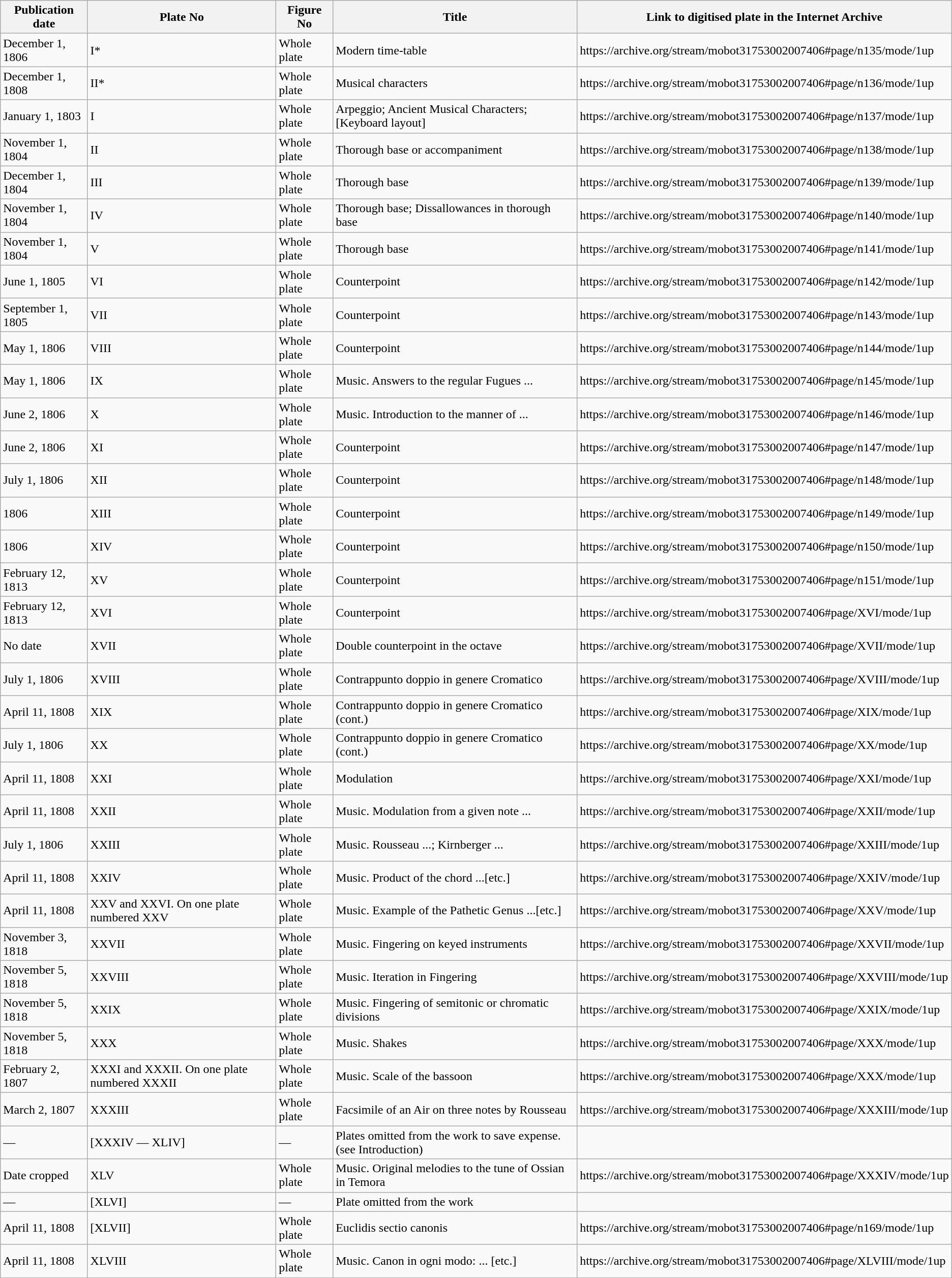<table Class = "wikitable">
<tr>
<th>Publication date</th>
<th>Plate No</th>
<th>Figure No</th>
<th>Title</th>
<th>Link to digitised plate in the Internet Archive</th>
</tr>
<tr>
<td>December 1, 1806</td>
<td>I*</td>
<td>Whole plate</td>
<td>Modern time-table</td>
<td>https://archive.org/stream/mobot31753002007406#page/n135/mode/1up</td>
</tr>
<tr>
<td>December 1, 1808</td>
<td>II*</td>
<td>Whole plate</td>
<td>Musical characters</td>
<td>https://archive.org/stream/mobot31753002007406#page/n136/mode/1up</td>
</tr>
<tr>
<td>January 1, 1803</td>
<td>I</td>
<td>Whole plate</td>
<td>Arpeggio; Ancient Musical Characters; [Keyboard layout]</td>
<td>https://archive.org/stream/mobot31753002007406#page/n137/mode/1up</td>
</tr>
<tr>
<td>November 1, 1804</td>
<td>II</td>
<td>Whole plate</td>
<td>Thorough base or accompaniment</td>
<td>https://archive.org/stream/mobot31753002007406#page/n138/mode/1up</td>
</tr>
<tr>
<td>December 1, 1804</td>
<td>III</td>
<td>Whole plate</td>
<td>Thorough base</td>
<td>https://archive.org/stream/mobot31753002007406#page/n139/mode/1up</td>
</tr>
<tr>
<td>November 1, 1804</td>
<td>IV</td>
<td>Whole plate</td>
<td>Thorough base; Dissallowances in thorough base</td>
<td>https://archive.org/stream/mobot31753002007406#page/n140/mode/1up</td>
</tr>
<tr>
<td>November 1, 1804</td>
<td>V</td>
<td>Whole plate</td>
<td>Thorough base</td>
<td>https://archive.org/stream/mobot31753002007406#page/n141/mode/1up</td>
</tr>
<tr>
<td>June 1, 1805</td>
<td>VI</td>
<td>Whole plate</td>
<td>Counterpoint</td>
<td>https://archive.org/stream/mobot31753002007406#page/n142/mode/1up</td>
</tr>
<tr>
<td>September 1, 1805</td>
<td>VII</td>
<td>Whole plate</td>
<td>Counterpoint</td>
<td>https://archive.org/stream/mobot31753002007406#page/n143/mode/1up</td>
</tr>
<tr>
<td>May 1, 1806</td>
<td>VIII</td>
<td>Whole plate</td>
<td>Counterpoint</td>
<td>https://archive.org/stream/mobot31753002007406#page/n144/mode/1up</td>
</tr>
<tr>
<td>May 1, 1806</td>
<td>IX</td>
<td>Whole plate</td>
<td>Music. Answers to the regular Fugues ...</td>
<td>https://archive.org/stream/mobot31753002007406#page/n145/mode/1up</td>
</tr>
<tr>
<td>June 2, 1806</td>
<td>X</td>
<td>Whole plate</td>
<td>Music. Introduction to the manner of ...</td>
<td>https://archive.org/stream/mobot31753002007406#page/n146/mode/1up</td>
</tr>
<tr>
<td>June 2, 1806</td>
<td>XI</td>
<td>Whole plate</td>
<td>Counterpoint</td>
<td>https://archive.org/stream/mobot31753002007406#page/n147/mode/1up</td>
</tr>
<tr>
<td>July 1, 1806</td>
<td>XII</td>
<td>Whole plate</td>
<td>Counterpoint</td>
<td>https://archive.org/stream/mobot31753002007406#page/n148/mode/1up</td>
</tr>
<tr>
<td>1806</td>
<td>XIII</td>
<td>Whole plate</td>
<td>Counterpoint</td>
<td>https://archive.org/stream/mobot31753002007406#page/n149/mode/1up</td>
</tr>
<tr>
<td>1806</td>
<td>XIV</td>
<td>Whole plate</td>
<td>Counterpoint</td>
<td>https://archive.org/stream/mobot31753002007406#page/n150/mode/1up</td>
</tr>
<tr>
<td>February 12, 1813</td>
<td>XV</td>
<td>Whole plate</td>
<td>Counterpoint</td>
<td>https://archive.org/stream/mobot31753002007406#page/n151/mode/1up</td>
</tr>
<tr>
<td>February 12, 1813</td>
<td>XVI</td>
<td>Whole plate</td>
<td>Counterpoint</td>
<td>https://archive.org/stream/mobot31753002007406#page/XVI/mode/1up</td>
</tr>
<tr>
<td>No date</td>
<td>XVII</td>
<td>Whole plate</td>
<td>Double counterpoint in the octave</td>
<td>https://archive.org/stream/mobot31753002007406#page/XVII/mode/1up</td>
</tr>
<tr>
<td>July 1, 1806</td>
<td>XVIII</td>
<td>Whole plate</td>
<td>Contrappunto doppio in genere Cromatico</td>
<td>https://archive.org/stream/mobot31753002007406#page/XVIII/mode/1up</td>
</tr>
<tr>
<td>April 11, 1808</td>
<td>XIX</td>
<td>Whole plate</td>
<td>Contrappunto doppio in genere Cromatico (cont.)</td>
<td>https://archive.org/stream/mobot31753002007406#page/XIX/mode/1up</td>
</tr>
<tr>
<td>July 1, 1806</td>
<td>XX</td>
<td>Whole plate</td>
<td>Contrappunto doppio in genere Cromatico (cont.)</td>
<td>https://archive.org/stream/mobot31753002007406#page/XX/mode/1up</td>
</tr>
<tr>
<td>April 11, 1808</td>
<td>XXI</td>
<td>Whole plate</td>
<td>Modulation</td>
<td>https://archive.org/stream/mobot31753002007406#page/XXI/mode/1up</td>
</tr>
<tr>
<td>April 11, 1808</td>
<td>XXII</td>
<td>Whole plate</td>
<td>Music. Modulation from a given note ...</td>
<td>https://archive.org/stream/mobot31753002007406#page/XXII/mode/1up</td>
</tr>
<tr>
<td>July 1, 1806</td>
<td>XXIII</td>
<td>Whole plate</td>
<td>Music. Rousseau ...; Kirnberger ...</td>
<td>https://archive.org/stream/mobot31753002007406#page/XXIII/mode/1up</td>
</tr>
<tr>
<td>April 11, 1808</td>
<td>XXIV</td>
<td>Whole plate</td>
<td>Music. Product of the chord ...[etc.]</td>
<td>https://archive.org/stream/mobot31753002007406#page/XXIV/mode/1up</td>
</tr>
<tr>
<td>April 11, 1808</td>
<td>XXV and XXVI. On one plate numbered XXV</td>
<td>Whole plate</td>
<td>Music. Example of the Pathetic Genus ...[etc.]</td>
<td>https://archive.org/stream/mobot31753002007406#page/XXV/mode/1up</td>
</tr>
<tr>
<td>November 3, 1818</td>
<td>XXVII</td>
<td>Whole plate</td>
<td>Music. Fingering on keyed instruments</td>
<td>https://archive.org/stream/mobot31753002007406#page/XXVII/mode/1up</td>
</tr>
<tr>
<td>November 5, 1818</td>
<td>XXVIII</td>
<td>Whole plate</td>
<td>Music. Iteration in Fingering</td>
<td>https://archive.org/stream/mobot31753002007406#page/XXVIII/mode/1up</td>
</tr>
<tr>
<td>November 5, 1818</td>
<td>XXIX</td>
<td>Whole plate</td>
<td>Music. Fingering of semitonic or chromatic divisions</td>
<td>https://archive.org/stream/mobot31753002007406#page/XXIX/mode/1up</td>
</tr>
<tr>
<td>November 5, 1818</td>
<td>XXX</td>
<td>Whole plate</td>
<td>Music. Shakes</td>
<td>https://archive.org/stream/mobot31753002007406#page/XXX/mode/1up</td>
</tr>
<tr>
<td>February 2, 1807</td>
<td>XXXI and XXXII. On one plate numbered XXXII</td>
<td>Whole plate</td>
<td>Music. Scale of the bassoon</td>
<td>https://archive.org/stream/mobot31753002007406#page/XXX/mode/1up</td>
</tr>
<tr>
<td>March 2, 1807</td>
<td>XXXIII</td>
<td>Whole plate</td>
<td>Facsimile of an Air on three notes by Rousseau</td>
<td>https://archive.org/stream/mobot31753002007406#page/XXXIII/mode/1up</td>
</tr>
<tr>
<td>—</td>
<td>[XXXIV — XLIV]</td>
<td>—</td>
<td>Plates omitted from the work to save expense. (see Introduction)</td>
</tr>
<tr>
<td>Date cropped</td>
<td>XLV</td>
<td>Whole plate</td>
<td>Music. Original melodies to the tune of Ossian in Temora</td>
<td>https://archive.org/stream/mobot31753002007406#page/XXXIV/mode/1up</td>
</tr>
<tr>
<td>—</td>
<td>[XLVI]</td>
<td>—</td>
<td>Plate omitted from the work</td>
</tr>
<tr>
<td>April 11, 1808</td>
<td>[XLVII]</td>
<td>Whole plate</td>
<td>Euclidis sectio canonis</td>
<td>https://archive.org/stream/mobot31753002007406#page/n169/mode/1up</td>
</tr>
<tr>
<td>April 11, 1808</td>
<td>XLVIII</td>
<td>Whole plate</td>
<td>Music. Canon in ogni modo: ... [etc.]</td>
<td>https://archive.org/stream/mobot31753002007406#page/XLVIII/mode/1up</td>
</tr>
</table>
